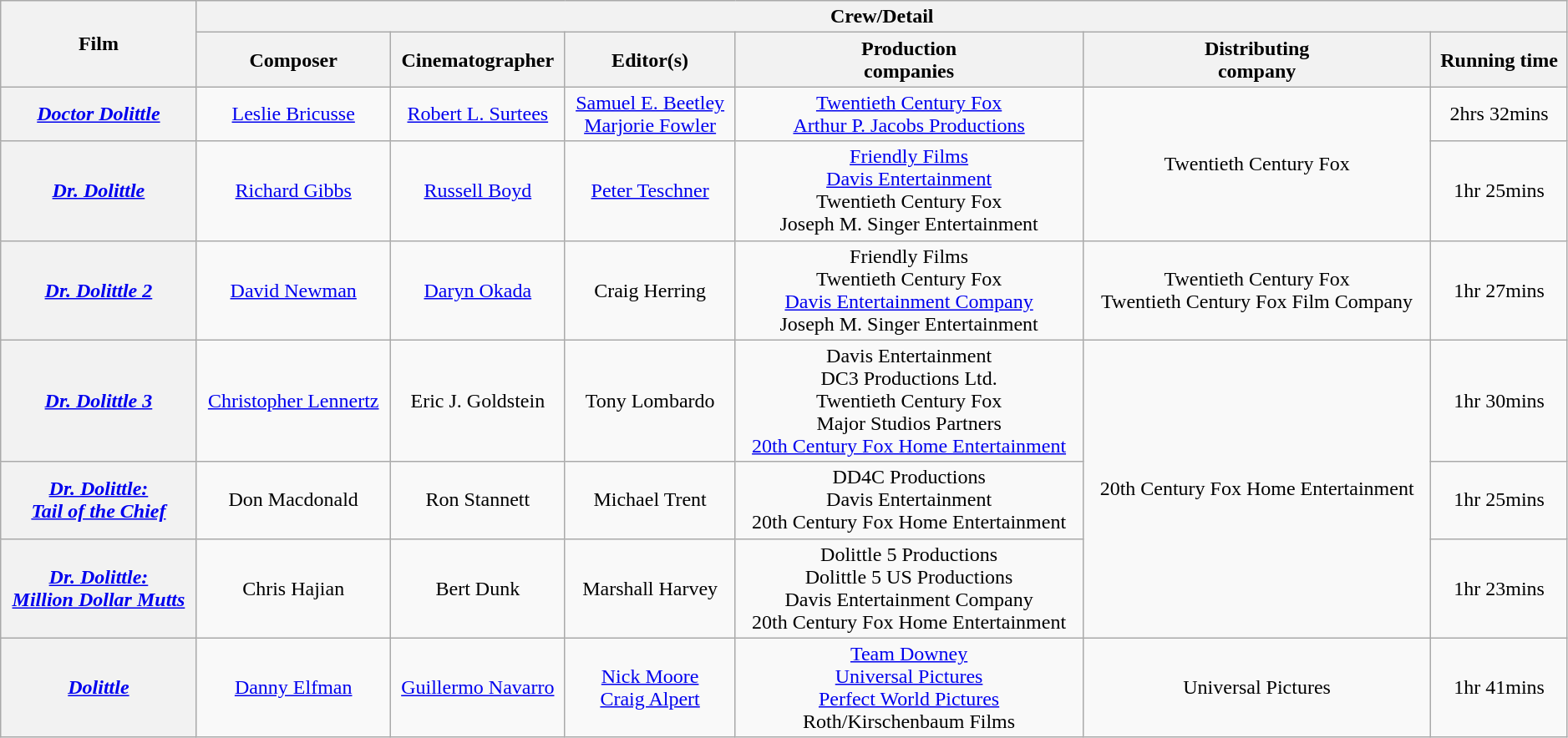<table class="wikitable sortable" style="text-align:center; width:99%;">
<tr>
<th rowspan="2">Film</th>
<th colspan="7">Crew/Detail</th>
</tr>
<tr>
<th style="text-align:center;">Composer</th>
<th style="text-align:center;">Cinematographer</th>
<th style="text-align:center;">Editor(s)</th>
<th style="text-align:center;">Production <br>companies</th>
<th style="text-align:center;">Distributing <br>company</th>
<th style="text-align:center;">Running time</th>
</tr>
<tr>
<th><em><a href='#'>Doctor Dolittle</a></em></th>
<td><a href='#'>Leslie Bricusse</a></td>
<td><a href='#'>Robert L. Surtees</a></td>
<td><a href='#'>Samuel E. Beetley</a> <br><a href='#'>Marjorie Fowler</a></td>
<td><a href='#'>Twentieth Century Fox</a> <br><a href='#'>Arthur P. Jacobs Productions</a></td>
<td rowspan="2">Twentieth Century Fox</td>
<td>2hrs 32mins</td>
</tr>
<tr>
<th><em><a href='#'>Dr. Dolittle</a></em></th>
<td><a href='#'>Richard Gibbs</a></td>
<td><a href='#'>Russell Boyd</a></td>
<td><a href='#'>Peter Teschner</a></td>
<td><a href='#'>Friendly Films</a> <br><a href='#'>Davis Entertainment</a> <br>Twentieth Century Fox <br>Joseph M. Singer Entertainment</td>
<td>1hr 25mins</td>
</tr>
<tr>
<th><em><a href='#'>Dr. Dolittle 2</a></em></th>
<td><a href='#'>David Newman</a></td>
<td><a href='#'>Daryn Okada</a></td>
<td>Craig Herring</td>
<td>Friendly Films <br>Twentieth Century Fox <br><a href='#'>Davis Entertainment Company</a> <br>Joseph M. Singer Entertainment</td>
<td>Twentieth Century Fox <br>Twentieth Century Fox Film Company</td>
<td>1hr 27mins</td>
</tr>
<tr>
<th><em><a href='#'>Dr. Dolittle 3</a></em></th>
<td><a href='#'>Christopher Lennertz</a></td>
<td>Eric J. Goldstein</td>
<td>Tony Lombardo</td>
<td>Davis Entertainment <br>DC3 Productions Ltd. <br>Twentieth Century Fox <br>Major Studios Partners <br><a href='#'>20th Century Fox Home Entertainment</a></td>
<td rowspan="3">20th Century Fox Home Entertainment</td>
<td>1hr 30mins</td>
</tr>
<tr>
<th><em><a href='#'>Dr. Dolittle:  <br>Tail of the Chief</a></em></th>
<td>Don Macdonald</td>
<td>Ron Stannett</td>
<td>Michael Trent</td>
<td>DD4C Productions <br>Davis Entertainment <br>20th Century Fox Home Entertainment</td>
<td>1hr 25mins</td>
</tr>
<tr>
<th><em><a href='#'>Dr. Dolittle:  <br>Million Dollar Mutts</a></em></th>
<td>Chris Hajian</td>
<td>Bert Dunk</td>
<td>Marshall Harvey</td>
<td>Dolittle 5 Productions <br>Dolittle 5 US Productions <br>Davis Entertainment Company <br>20th Century Fox Home Entertainment</td>
<td>1hr 23mins</td>
</tr>
<tr>
<th><em><a href='#'>Dolittle</a></em></th>
<td><a href='#'>Danny Elfman</a></td>
<td><a href='#'>Guillermo Navarro</a></td>
<td><a href='#'>Nick Moore</a> <br><a href='#'>Craig Alpert</a></td>
<td><a href='#'>Team Downey</a> <br><a href='#'>Universal Pictures</a> <br><a href='#'>Perfect World Pictures</a> <br>Roth/Kirschenbaum Films</td>
<td>Universal Pictures</td>
<td>1hr 41mins</td>
</tr>
</table>
